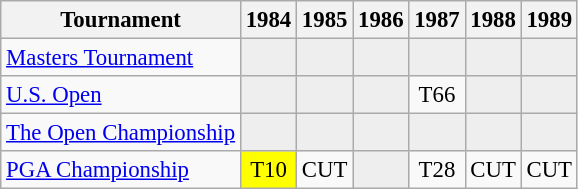<table class="wikitable" style="font-size:95%;text-align:center;">
<tr>
<th>Tournament</th>
<th>1984</th>
<th>1985</th>
<th>1986</th>
<th>1987</th>
<th>1988</th>
<th>1989</th>
</tr>
<tr>
<td align=left><a href='#'>Masters Tournament</a></td>
<td style="background:#eeeeee;"></td>
<td style="background:#eeeeee;"></td>
<td style="background:#eeeeee;"></td>
<td style="background:#eeeeee;"></td>
<td style="background:#eeeeee;"></td>
<td style="background:#eeeeee;"></td>
</tr>
<tr>
<td align=left><a href='#'>U.S. Open</a></td>
<td style="background:#eeeeee;"></td>
<td style="background:#eeeeee;"></td>
<td style="background:#eeeeee;"></td>
<td>T66</td>
<td style="background:#eeeeee;"></td>
<td style="background:#eeeeee;"></td>
</tr>
<tr>
<td align=left><a href='#'>The Open Championship</a></td>
<td style="background:#eeeeee;"></td>
<td style="background:#eeeeee;"></td>
<td style="background:#eeeeee;"></td>
<td style="background:#eeeeee;"></td>
<td style="background:#eeeeee;"></td>
<td style="background:#eeeeee;"></td>
</tr>
<tr>
<td align=left><a href='#'>PGA Championship</a></td>
<td style="background:yellow;">T10</td>
<td>CUT</td>
<td style="background:#eeeeee;"></td>
<td>T28</td>
<td>CUT</td>
<td>CUT</td>
</tr>
</table>
